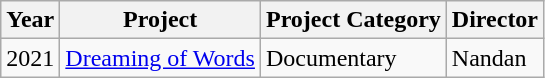<table class="wikitable sortable">
<tr>
<th>Year</th>
<th>Project</th>
<th>Project Category</th>
<th>Director</th>
</tr>
<tr>
<td>2021</td>
<td><a href='#'>Dreaming of Words</a></td>
<td>Documentary</td>
<td>Nandan</td>
</tr>
</table>
